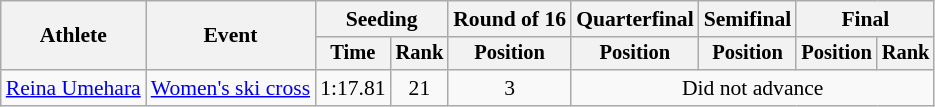<table class="wikitable" style="font-size:90%">
<tr>
<th rowspan="2">Athlete</th>
<th rowspan="2">Event</th>
<th colspan="2">Seeding</th>
<th>Round of 16</th>
<th>Quarterfinal</th>
<th>Semifinal</th>
<th colspan=2>Final</th>
</tr>
<tr style="font-size:95%">
<th>Time</th>
<th>Rank</th>
<th>Position</th>
<th>Position</th>
<th>Position</th>
<th>Position</th>
<th>Rank</th>
</tr>
<tr align=center>
<td align=left><a href='#'>Reina Umehara</a></td>
<td align=left><a href='#'>Women's ski cross</a></td>
<td>1:17.81</td>
<td>21</td>
<td>3</td>
<td colspan=4>Did not advance</td>
</tr>
</table>
